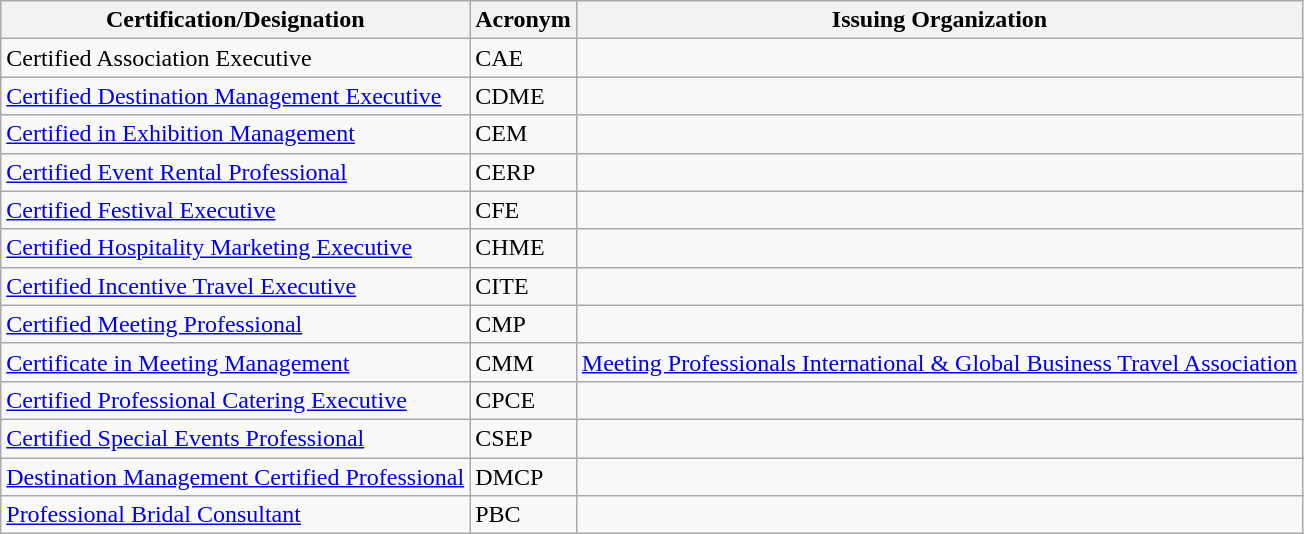<table class="wikitable">
<tr>
<th>Certification/Designation</th>
<th>Acronym</th>
<th>Issuing Organization</th>
</tr>
<tr>
<td>Certified Association Executive</td>
<td>CAE</td>
<td></td>
</tr>
<tr>
<td><a href='#'>Certified Destination Management Executive</a></td>
<td>CDME</td>
<td></td>
</tr>
<tr>
<td><a href='#'>Certified in Exhibition Management</a></td>
<td>CEM</td>
<td></td>
</tr>
<tr>
<td><a href='#'>Certified Event Rental Professional</a></td>
<td>CERP</td>
<td></td>
</tr>
<tr>
<td><a href='#'>Certified Festival Executive</a></td>
<td>CFE</td>
<td></td>
</tr>
<tr>
<td><a href='#'>Certified Hospitality Marketing Executive</a></td>
<td>CHME</td>
<td></td>
</tr>
<tr>
<td><a href='#'>Certified Incentive Travel Executive</a></td>
<td>CITE</td>
<td></td>
</tr>
<tr>
<td><a href='#'>Certified Meeting Professional</a></td>
<td>CMP</td>
<td></td>
</tr>
<tr>
<td><a href='#'>Certificate in Meeting Management</a></td>
<td>CMM</td>
<td><a href='#'>Meeting Professionals International & Global Business Travel Association</a></td>
</tr>
<tr>
<td><a href='#'>Certified Professional Catering Executive</a></td>
<td>CPCE</td>
<td></td>
</tr>
<tr>
<td><a href='#'>Certified Special Events Professional</a></td>
<td>CSEP</td>
<td></td>
</tr>
<tr>
<td><a href='#'>Destination Management Certified Professional</a></td>
<td>DMCP</td>
<td></td>
</tr>
<tr>
<td><a href='#'>Professional Bridal Consultant</a></td>
<td>PBC</td>
<td></td>
</tr>
</table>
